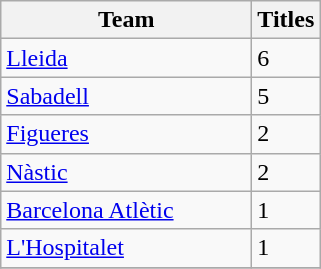<table class="wikitable sortable">
<tr>
<th width=160px>Team</th>
<th>Titles</th>
</tr>
<tr>
<td><a href='#'>Lleida</a></td>
<td>6</td>
</tr>
<tr>
<td><a href='#'>Sabadell</a></td>
<td>5</td>
</tr>
<tr>
<td><a href='#'>Figueres</a></td>
<td>2</td>
</tr>
<tr>
<td><a href='#'>Nàstic</a></td>
<td>2</td>
</tr>
<tr>
<td><a href='#'>Barcelona Atlètic</a></td>
<td>1</td>
</tr>
<tr>
<td><a href='#'>L'Hospitalet</a></td>
<td>1</td>
</tr>
<tr>
</tr>
</table>
